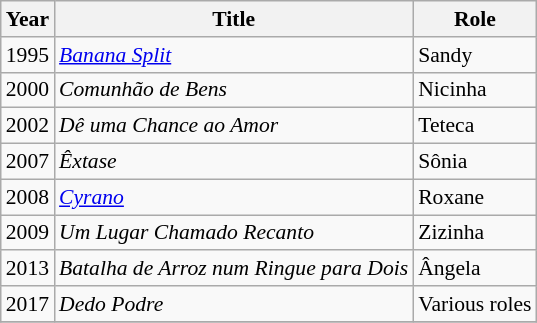<table class="wikitable" style="font-size: 90%;">
<tr>
<th>Year</th>
<th>Title</th>
<th>Role</th>
</tr>
<tr>
<td>1995</td>
<td><em><a href='#'>Banana Split</a></em></td>
<td>Sandy</td>
</tr>
<tr>
<td>2000</td>
<td><em>Comunhão de Bens</em></td>
<td>Nicinha</td>
</tr>
<tr>
<td>2002</td>
<td><em>Dê uma Chance ao Amor</em></td>
<td>Teteca</td>
</tr>
<tr>
<td>2007</td>
<td><em>Êxtase</em></td>
<td>Sônia</td>
</tr>
<tr>
<td>2008</td>
<td><em><a href='#'>Cyrano</a></em></td>
<td>Roxane</td>
</tr>
<tr>
<td>2009</td>
<td><em>Um Lugar Chamado Recanto</em></td>
<td>Zizinha</td>
</tr>
<tr>
<td>2013</td>
<td><em>Batalha de Arroz num Ringue para Dois</em></td>
<td>Ângela</td>
</tr>
<tr>
<td>2017</td>
<td><em>Dedo Podre</em></td>
<td>Various roles</td>
</tr>
<tr>
</tr>
</table>
